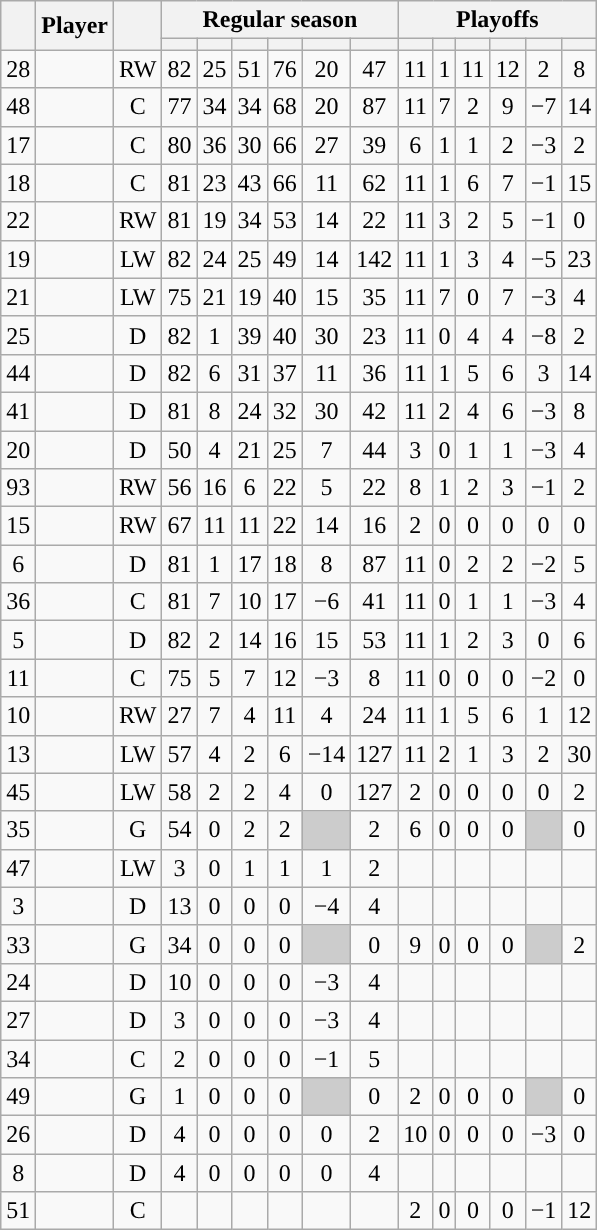<table class="wikitable sortable plainrowheaders" style="text-align:center;">
<tr>
<th scope="col" data-sort-type="number" rowspan="2"></th>
<th scope="col" rowspan="2">Player</th>
<th scope="col" rowspan="2"></th>
<th scope=colgroup colspan=6>Regular season</th>
<th scope=colgroup colspan=6>Playoffs</th>
</tr>
<tr>
<th scope="col" data-sort-type="number"></th>
<th scope="col" data-sort-type="number"></th>
<th scope="col" data-sort-type="number"></th>
<th scope="col" data-sort-type="number"></th>
<th scope="col" data-sort-type="number"></th>
<th scope="col" data-sort-type="number"></th>
<th scope="col" data-sort-type="number"></th>
<th scope="col" data-sort-type="number"></th>
<th scope="col" data-sort-type="number"></th>
<th scope="col" data-sort-type="number"></th>
<th scope="col" data-sort-type="number"></th>
<th scope="col" data-sort-type="number"></th>
</tr>
<tr>
<td scope="row">28</td>
<td align="left"></td>
<td>RW</td>
<td>82</td>
<td>25</td>
<td>51</td>
<td>76</td>
<td>20</td>
<td>47</td>
<td>11</td>
<td>1</td>
<td>11</td>
<td>12</td>
<td>2</td>
<td>8</td>
</tr>
<tr>
<td scope="row">48</td>
<td align="left"></td>
<td>C</td>
<td>77</td>
<td>34</td>
<td>34</td>
<td>68</td>
<td>20</td>
<td>87</td>
<td>11</td>
<td>7</td>
<td>2</td>
<td>9</td>
<td>−7</td>
<td>14</td>
</tr>
<tr>
<td scope="row">17</td>
<td align="left"></td>
<td>C</td>
<td>80</td>
<td>36</td>
<td>30</td>
<td>66</td>
<td>27</td>
<td>39</td>
<td>6</td>
<td>1</td>
<td>1</td>
<td>2</td>
<td>−3</td>
<td>2</td>
</tr>
<tr>
<td scope="row">18</td>
<td align="left"></td>
<td>C</td>
<td>81</td>
<td>23</td>
<td>43</td>
<td>66</td>
<td>11</td>
<td>62</td>
<td>11</td>
<td>1</td>
<td>6</td>
<td>7</td>
<td>−1</td>
<td>15</td>
</tr>
<tr>
<td scope="row">22</td>
<td align="left"></td>
<td>RW</td>
<td>81</td>
<td>19</td>
<td>34</td>
<td>53</td>
<td>14</td>
<td>22</td>
<td>11</td>
<td>3</td>
<td>2</td>
<td>5</td>
<td>−1</td>
<td>0</td>
</tr>
<tr>
<td scope="row">19</td>
<td align="left"></td>
<td>LW</td>
<td>82</td>
<td>24</td>
<td>25</td>
<td>49</td>
<td>14</td>
<td>142</td>
<td>11</td>
<td>1</td>
<td>3</td>
<td>4</td>
<td>−5</td>
<td>23</td>
</tr>
<tr>
<td scope="row">21</td>
<td align="left"></td>
<td>LW</td>
<td>75</td>
<td>21</td>
<td>19</td>
<td>40</td>
<td>15</td>
<td>35</td>
<td>11</td>
<td>7</td>
<td>0</td>
<td>7</td>
<td>−3</td>
<td>4</td>
</tr>
<tr>
<td scope="row">25</td>
<td align="left"></td>
<td>D</td>
<td>82</td>
<td>1</td>
<td>39</td>
<td>40</td>
<td>30</td>
<td>23</td>
<td>11</td>
<td>0</td>
<td>4</td>
<td>4</td>
<td>−8</td>
<td>2</td>
</tr>
<tr>
<td scope="row">44</td>
<td align="left"></td>
<td>D</td>
<td>82</td>
<td>6</td>
<td>31</td>
<td>37</td>
<td>11</td>
<td>36</td>
<td>11</td>
<td>1</td>
<td>5</td>
<td>6</td>
<td>3</td>
<td>14</td>
</tr>
<tr>
<td scope="row">41</td>
<td align="left"></td>
<td>D</td>
<td>81</td>
<td>8</td>
<td>24</td>
<td>32</td>
<td>30</td>
<td>42</td>
<td>11</td>
<td>2</td>
<td>4</td>
<td>6</td>
<td>−3</td>
<td>8</td>
</tr>
<tr>
<td scope="row">20</td>
<td align="left"></td>
<td>D</td>
<td>50</td>
<td>4</td>
<td>21</td>
<td>25</td>
<td>7</td>
<td>44</td>
<td>3</td>
<td>0</td>
<td>1</td>
<td>1</td>
<td>−3</td>
<td>4</td>
</tr>
<tr>
<td scope="row">93</td>
<td align="left"></td>
<td>RW</td>
<td>56</td>
<td>16</td>
<td>6</td>
<td>22</td>
<td>5</td>
<td>22</td>
<td>8</td>
<td>1</td>
<td>2</td>
<td>3</td>
<td>−1</td>
<td>2</td>
</tr>
<tr>
<td scope="row">15</td>
<td align="left"></td>
<td>RW</td>
<td>67</td>
<td>11</td>
<td>11</td>
<td>22</td>
<td>14</td>
<td>16</td>
<td>2</td>
<td>0</td>
<td>0</td>
<td>0</td>
<td>0</td>
<td>0</td>
</tr>
<tr>
<td scope="row">6</td>
<td align="left"></td>
<td>D</td>
<td>81</td>
<td>1</td>
<td>17</td>
<td>18</td>
<td>8</td>
<td>87</td>
<td>11</td>
<td>0</td>
<td>2</td>
<td>2</td>
<td>−2</td>
<td>5</td>
</tr>
<tr>
<td scope="row">36</td>
<td align="left"></td>
<td>C</td>
<td>81</td>
<td>7</td>
<td>10</td>
<td>17</td>
<td>−6</td>
<td>41</td>
<td>11</td>
<td>0</td>
<td>1</td>
<td>1</td>
<td>−3</td>
<td>4</td>
</tr>
<tr>
<td scope="row">5</td>
<td align="left"></td>
<td>D</td>
<td>82</td>
<td>2</td>
<td>14</td>
<td>16</td>
<td>15</td>
<td>53</td>
<td>11</td>
<td>1</td>
<td>2</td>
<td>3</td>
<td>0</td>
<td>6</td>
</tr>
<tr>
<td scope="row">11</td>
<td align="left"></td>
<td>C</td>
<td>75</td>
<td>5</td>
<td>7</td>
<td>12</td>
<td>−3</td>
<td>8</td>
<td>11</td>
<td>0</td>
<td>0</td>
<td>0</td>
<td>−2</td>
<td>0</td>
</tr>
<tr>
<td scope="row">10</td>
<td align="left"></td>
<td>RW</td>
<td>27</td>
<td>7</td>
<td>4</td>
<td>11</td>
<td>4</td>
<td>24</td>
<td>11</td>
<td>1</td>
<td>5</td>
<td>6</td>
<td>1</td>
<td>12</td>
</tr>
<tr>
<td scope="row">13</td>
<td align="left"></td>
<td>LW</td>
<td>57</td>
<td>4</td>
<td>2</td>
<td>6</td>
<td>−14</td>
<td>127</td>
<td>11</td>
<td>2</td>
<td>1</td>
<td>3</td>
<td>2</td>
<td>30</td>
</tr>
<tr>
<td scope="row">45</td>
<td align="left"></td>
<td>LW</td>
<td>58</td>
<td>2</td>
<td>2</td>
<td>4</td>
<td>0</td>
<td>127</td>
<td>2</td>
<td>0</td>
<td>0</td>
<td>0</td>
<td>0</td>
<td>2</td>
</tr>
<tr>
<td scope="row">35</td>
<td align="left"></td>
<td>G</td>
<td>54</td>
<td>0</td>
<td>2</td>
<td>2</td>
<td style="background:#ccc"></td>
<td>2</td>
<td>6</td>
<td>0</td>
<td>0</td>
<td>0</td>
<td style="background:#ccc"></td>
<td>0</td>
</tr>
<tr>
<td scope="row">47</td>
<td align="left"></td>
<td>LW</td>
<td>3</td>
<td>0</td>
<td>1</td>
<td>1</td>
<td>1</td>
<td>2</td>
<td></td>
<td></td>
<td></td>
<td></td>
<td></td>
<td></td>
</tr>
<tr>
<td scope="row">3</td>
<td align="left"></td>
<td>D</td>
<td>13</td>
<td>0</td>
<td>0</td>
<td>0</td>
<td>−4</td>
<td>4</td>
<td></td>
<td></td>
<td></td>
<td></td>
<td></td>
<td></td>
</tr>
<tr>
<td scope="row">33</td>
<td align="left"></td>
<td>G</td>
<td>34</td>
<td>0</td>
<td>0</td>
<td>0</td>
<td style="background:#ccc"></td>
<td>0</td>
<td>9</td>
<td>0</td>
<td>0</td>
<td>0</td>
<td style="background:#ccc"></td>
<td>2</td>
</tr>
<tr>
<td scope="row">24</td>
<td align="left"></td>
<td>D</td>
<td>10</td>
<td>0</td>
<td>0</td>
<td>0</td>
<td>−3</td>
<td>4</td>
<td></td>
<td></td>
<td></td>
<td></td>
<td></td>
<td></td>
</tr>
<tr>
<td scope="row">27</td>
<td align="left"></td>
<td>D</td>
<td>3</td>
<td>0</td>
<td>0</td>
<td>0</td>
<td>−3</td>
<td>4</td>
<td></td>
<td></td>
<td></td>
<td></td>
<td></td>
<td></td>
</tr>
<tr>
<td scope="row">34</td>
<td align="left"></td>
<td>C</td>
<td>2</td>
<td>0</td>
<td>0</td>
<td>0</td>
<td>−1</td>
<td>5</td>
<td></td>
<td></td>
<td></td>
<td></td>
<td></td>
<td></td>
</tr>
<tr>
<td scope="row">49</td>
<td align="left"></td>
<td>G</td>
<td>1</td>
<td>0</td>
<td>0</td>
<td>0</td>
<td style="background:#ccc"></td>
<td>0</td>
<td>2</td>
<td>0</td>
<td>0</td>
<td>0</td>
<td style="background:#ccc"></td>
<td>0</td>
</tr>
<tr>
<td scope="row">26</td>
<td align="left"></td>
<td>D</td>
<td>4</td>
<td>0</td>
<td>0</td>
<td>0</td>
<td>0</td>
<td>2</td>
<td>10</td>
<td>0</td>
<td>0</td>
<td>0</td>
<td>−3</td>
<td>0</td>
</tr>
<tr>
<td scope="row">8</td>
<td align="left"></td>
<td>D</td>
<td>4</td>
<td>0</td>
<td>0</td>
<td>0</td>
<td>0</td>
<td>4</td>
<td></td>
<td></td>
<td></td>
<td></td>
<td></td>
<td></td>
</tr>
<tr>
<td scope="row">51</td>
<td align="left"></td>
<td>C</td>
<td></td>
<td></td>
<td></td>
<td></td>
<td></td>
<td></td>
<td>2</td>
<td>0</td>
<td>0</td>
<td>0</td>
<td>−1</td>
<td>12</td>
</tr>
</table>
